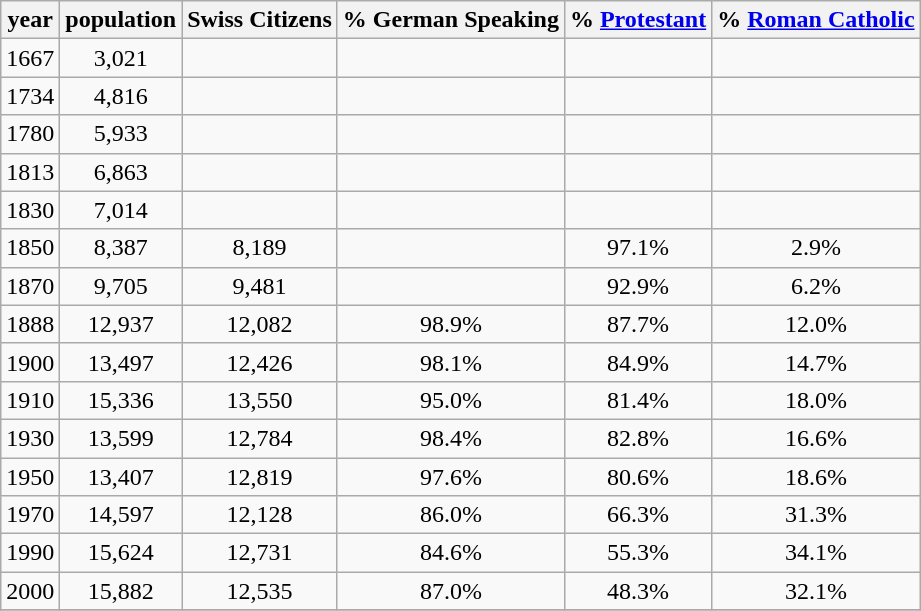<table class="wikitable">
<tr>
<th>year</th>
<th>population</th>
<th>Swiss Citizens</th>
<th>% German Speaking</th>
<th>% <a href='#'>Protestant</a></th>
<th>% <a href='#'>Roman Catholic</a></th>
</tr>
<tr>
<td>1667</td>
<td align="center">3,021</td>
<td></td>
<td></td>
<td></td>
<td></td>
</tr>
<tr>
<td>1734</td>
<td align="center">4,816</td>
<td></td>
<td></td>
<td></td>
<td></td>
</tr>
<tr>
<td>1780</td>
<td align="center">5,933</td>
<td></td>
<td></td>
<td></td>
<td></td>
</tr>
<tr>
<td>1813</td>
<td align="center">6,863</td>
<td></td>
<td></td>
<td></td>
<td></td>
</tr>
<tr>
<td>1830</td>
<td align="center">7,014</td>
<td></td>
<td></td>
<td></td>
<td></td>
</tr>
<tr>
<td>1850</td>
<td align="center">8,387</td>
<td align="center">8,189</td>
<td></td>
<td align="center">97.1%</td>
<td align="center">2.9%</td>
</tr>
<tr>
<td>1870</td>
<td align="center">9,705</td>
<td align="center">9,481</td>
<td></td>
<td align="center">92.9%</td>
<td align="center">6.2%</td>
</tr>
<tr>
<td>1888</td>
<td align="center">12,937</td>
<td align="center">12,082</td>
<td align="center">98.9%</td>
<td align="center">87.7%</td>
<td align="center">12.0%</td>
</tr>
<tr>
<td>1900</td>
<td align="center">13,497</td>
<td align="center">12,426</td>
<td align="center">98.1%</td>
<td align="center">84.9%</td>
<td align="center">14.7%</td>
</tr>
<tr>
<td>1910</td>
<td align="center">15,336</td>
<td align="center">13,550</td>
<td align="center">95.0%</td>
<td align="center">81.4%</td>
<td align="center">18.0%</td>
</tr>
<tr>
<td>1930</td>
<td align="center">13,599</td>
<td align="center">12,784</td>
<td align="center">98.4%</td>
<td align="center">82.8%</td>
<td align="center">16.6%</td>
</tr>
<tr>
<td>1950</td>
<td align="center">13,407</td>
<td align="center">12,819</td>
<td align="center">97.6%</td>
<td align="center">80.6%</td>
<td align="center">18.6%</td>
</tr>
<tr>
<td>1970</td>
<td align="center">14,597</td>
<td align="center">12,128</td>
<td align="center">86.0%</td>
<td align="center">66.3%</td>
<td align="center">31.3%</td>
</tr>
<tr>
<td>1990</td>
<td align="center">15,624</td>
<td align="center">12,731</td>
<td align="center">84.6%</td>
<td align="center">55.3%</td>
<td align="center">34.1%</td>
</tr>
<tr>
<td>2000</td>
<td align="center">15,882</td>
<td align="center">12,535</td>
<td align="center">87.0%</td>
<td align="center">48.3%</td>
<td align="center">32.1%</td>
</tr>
<tr>
</tr>
</table>
